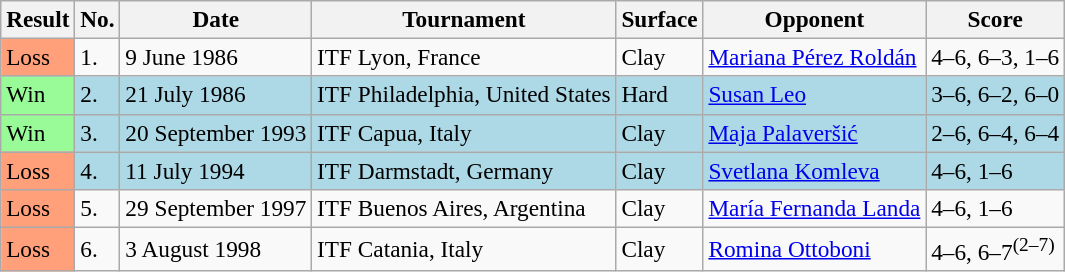<table class="sortable wikitable" style="font-size:97%;">
<tr>
<th>Result</th>
<th>No.</th>
<th>Date</th>
<th>Tournament</th>
<th>Surface</th>
<th>Opponent</th>
<th class="unsortable">Score</th>
</tr>
<tr>
<td style="background:#ffa07a;">Loss</td>
<td>1.</td>
<td>9 June 1986</td>
<td>ITF Lyon, France</td>
<td>Clay</td>
<td> <a href='#'>Mariana Pérez Roldán</a></td>
<td>4–6, 6–3, 1–6</td>
</tr>
<tr style="background:lightblue;">
<td style="background:#98fb98;">Win</td>
<td>2.</td>
<td>21 July 1986</td>
<td>ITF Philadelphia, United States</td>
<td>Hard</td>
<td> <a href='#'>Susan Leo</a></td>
<td>3–6, 6–2, 6–0</td>
</tr>
<tr style="background:lightblue;">
<td style="background:#98fb98;">Win</td>
<td>3.</td>
<td>20 September 1993</td>
<td>ITF Capua, Italy</td>
<td>Clay</td>
<td> <a href='#'>Maja Palaveršić</a></td>
<td>2–6, 6–4, 6–4</td>
</tr>
<tr style="background:lightblue;">
<td style="background:#ffa07a;">Loss</td>
<td>4.</td>
<td>11 July 1994</td>
<td>ITF Darmstadt, Germany</td>
<td>Clay</td>
<td> <a href='#'>Svetlana Komleva</a></td>
<td>4–6, 1–6</td>
</tr>
<tr>
<td style="background:#ffa07a;">Loss</td>
<td>5.</td>
<td>29 September 1997</td>
<td>ITF Buenos Aires, Argentina</td>
<td>Clay</td>
<td> <a href='#'>María Fernanda Landa</a></td>
<td>4–6, 1–6</td>
</tr>
<tr>
<td style="background:#ffa07a;">Loss</td>
<td>6.</td>
<td>3 August 1998</td>
<td>ITF Catania, Italy</td>
<td>Clay</td>
<td> <a href='#'>Romina Ottoboni</a></td>
<td>4–6, 6–7<sup>(2–7)</sup></td>
</tr>
</table>
